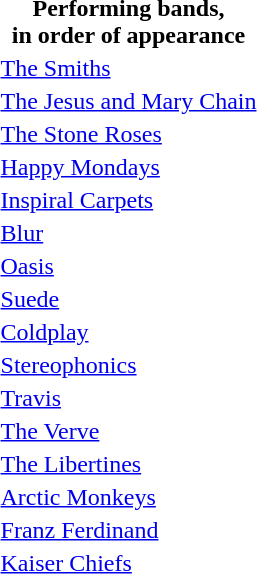<table align=right>
<tr>
<th>Performing bands,<br>in order of appearance</th>
</tr>
<tr>
<td><a href='#'>The Smiths</a></td>
</tr>
<tr>
<td><a href='#'>The Jesus and Mary Chain</a></td>
</tr>
<tr>
<td><a href='#'>The Stone Roses</a></td>
</tr>
<tr>
<td><a href='#'>Happy Mondays</a></td>
</tr>
<tr>
<td><a href='#'>Inspiral Carpets</a></td>
</tr>
<tr>
<td><a href='#'>Blur</a></td>
</tr>
<tr>
<td><a href='#'>Oasis</a></td>
</tr>
<tr>
<td><a href='#'>Suede</a></td>
</tr>
<tr>
<td><a href='#'>Coldplay</a></td>
</tr>
<tr>
<td><a href='#'>Stereophonics</a></td>
</tr>
<tr>
<td><a href='#'>Travis</a></td>
</tr>
<tr>
<td><a href='#'>The Verve</a></td>
</tr>
<tr>
<td><a href='#'>The Libertines</a></td>
</tr>
<tr>
<td><a href='#'>Arctic Monkeys</a></td>
</tr>
<tr>
<td><a href='#'>Franz Ferdinand</a></td>
</tr>
<tr>
<td><a href='#'>Kaiser Chiefs</a></td>
</tr>
</table>
